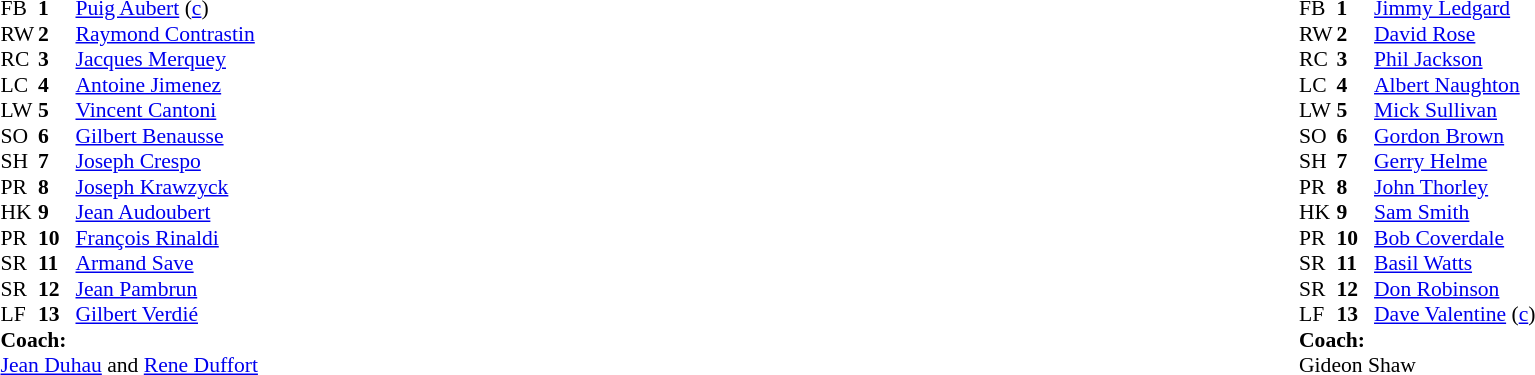<table width="100%">
<tr>
<td valign="top" width="50%"><br><table style="font-size: 90%" cellspacing="0" cellpadding="0">
<tr>
<th width="25"></th>
<th width="25"></th>
</tr>
<tr>
<td>FB</td>
<td><strong>1</strong></td>
<td> <a href='#'>Puig Aubert</a> (<a href='#'>c</a>)</td>
</tr>
<tr>
<td>RW</td>
<td><strong>2</strong></td>
<td> <a href='#'>Raymond Contrastin</a></td>
</tr>
<tr>
<td>RC</td>
<td><strong>3</strong></td>
<td> <a href='#'>Jacques Merquey</a></td>
</tr>
<tr>
<td>LC</td>
<td><strong>4</strong></td>
<td> <a href='#'>Antoine Jimenez</a></td>
</tr>
<tr>
<td>LW</td>
<td><strong>5</strong></td>
<td> <a href='#'>Vincent Cantoni</a></td>
</tr>
<tr>
<td>SO</td>
<td><strong>6</strong></td>
<td> <a href='#'>Gilbert Benausse</a></td>
</tr>
<tr>
<td>SH</td>
<td><strong>7</strong></td>
<td> <a href='#'>Joseph Crespo</a></td>
</tr>
<tr>
<td>PR</td>
<td><strong>8</strong></td>
<td> <a href='#'>Joseph Krawzyck</a></td>
</tr>
<tr>
<td>HK</td>
<td><strong>9</strong></td>
<td> <a href='#'>Jean Audoubert</a></td>
</tr>
<tr>
<td>PR</td>
<td><strong>10</strong></td>
<td> <a href='#'>François Rinaldi</a></td>
</tr>
<tr>
<td>SR</td>
<td><strong>11</strong></td>
<td> <a href='#'>Armand Save</a></td>
</tr>
<tr>
<td>SR</td>
<td><strong>12</strong></td>
<td> <a href='#'>Jean Pambrun</a></td>
</tr>
<tr>
<td>LF</td>
<td><strong>13</strong></td>
<td> <a href='#'>Gilbert Verdié</a></td>
</tr>
<tr>
<td colspan=3><strong>Coach:</strong></td>
</tr>
<tr>
<td colspan="4"><a href='#'>Jean Duhau</a> and <a href='#'>Rene Duffort</a></td>
</tr>
</table>
</td>
<td valign="top" width="50%"><br><table style="font-size: 90%" cellspacing="0" cellpadding="0" align="center">
<tr>
<th width="25"></th>
<th width="25"></th>
</tr>
<tr>
<td>FB</td>
<td><strong>1</strong></td>
<td> <a href='#'>Jimmy Ledgard</a></td>
</tr>
<tr>
<td>RW</td>
<td><strong>2</strong></td>
<td> <a href='#'>David Rose</a></td>
</tr>
<tr>
<td>RC</td>
<td><strong>3</strong></td>
<td> <a href='#'>Phil Jackson</a></td>
</tr>
<tr>
<td>LC</td>
<td><strong>4</strong></td>
<td> <a href='#'>Albert Naughton</a></td>
</tr>
<tr>
<td>LW</td>
<td><strong>5</strong></td>
<td> <a href='#'>Mick Sullivan</a></td>
</tr>
<tr>
<td>SO</td>
<td><strong>6</strong></td>
<td> <a href='#'>Gordon Brown</a></td>
</tr>
<tr>
<td>SH</td>
<td><strong>7</strong></td>
<td> <a href='#'>Gerry Helme</a></td>
</tr>
<tr>
<td>PR</td>
<td><strong>8</strong></td>
<td> <a href='#'>John Thorley</a></td>
</tr>
<tr>
<td>HK</td>
<td><strong>9</strong></td>
<td> <a href='#'>Sam Smith</a></td>
</tr>
<tr>
<td>PR</td>
<td><strong>10</strong></td>
<td> <a href='#'>Bob Coverdale</a></td>
</tr>
<tr>
<td>SR</td>
<td><strong>11</strong></td>
<td> <a href='#'>Basil Watts</a></td>
</tr>
<tr>
<td>SR</td>
<td><strong>12</strong></td>
<td> <a href='#'>Don Robinson</a></td>
</tr>
<tr>
<td>LF</td>
<td><strong>13</strong></td>
<td> <a href='#'>Dave Valentine</a> (<a href='#'>c</a>)</td>
</tr>
<tr>
<td colspan=3><strong>Coach:</strong></td>
</tr>
<tr>
<td colspan="4">Gideon Shaw</td>
</tr>
</table>
</td>
</tr>
</table>
